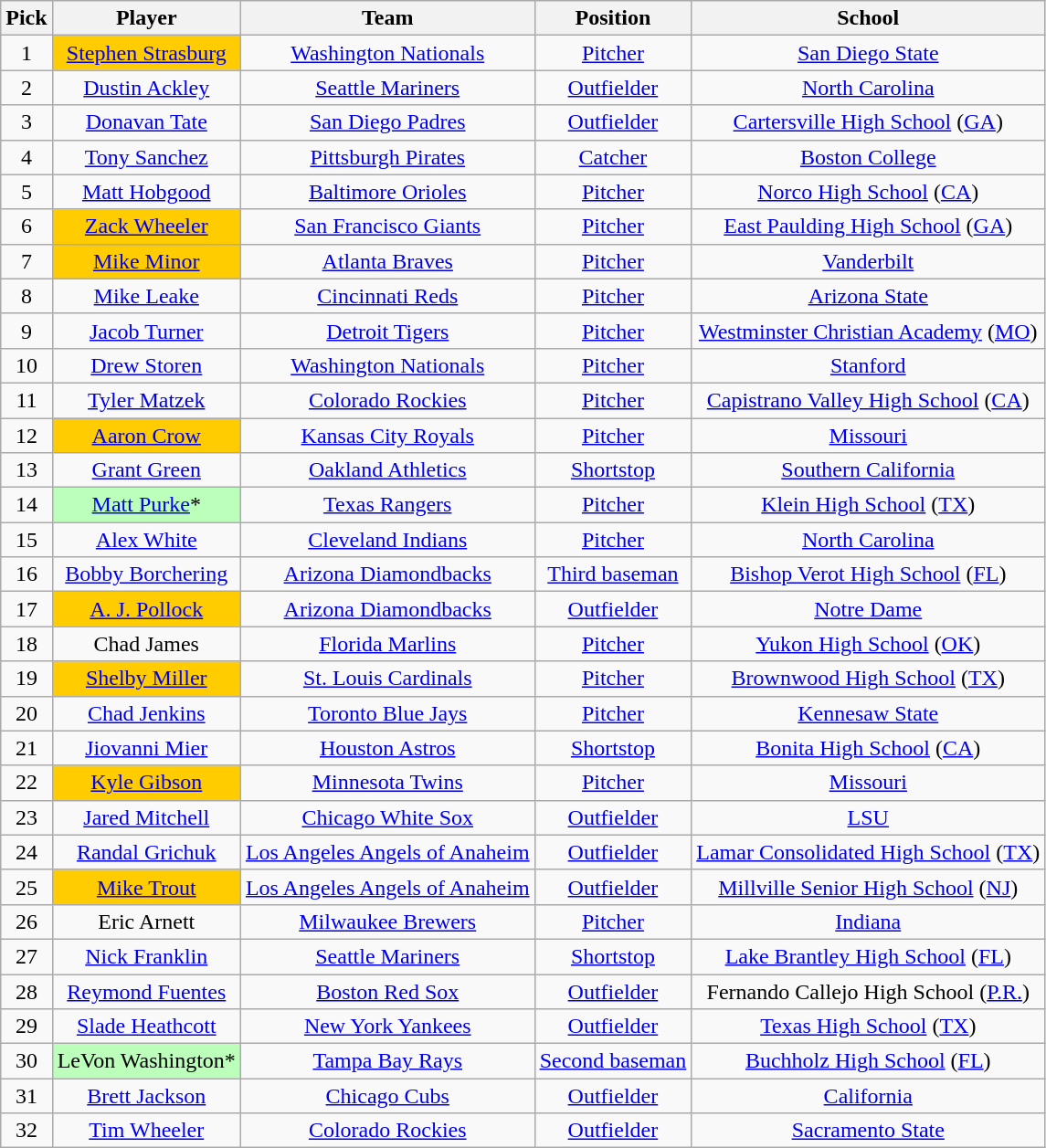<table class="wikitable sortable" style="text-align:center">
<tr>
<th>Pick</th>
<th>Player</th>
<th>Team</th>
<th>Position</th>
<th>School</th>
</tr>
<tr>
<td>1</td>
<td bgcolor="#FFCC00"><a href='#'>Stephen Strasburg</a></td>
<td><a href='#'>Washington Nationals</a></td>
<td><a href='#'>Pitcher</a></td>
<td><a href='#'>San Diego State</a></td>
</tr>
<tr>
<td>2</td>
<td><a href='#'>Dustin Ackley</a></td>
<td><a href='#'>Seattle Mariners</a></td>
<td><a href='#'>Outfielder</a></td>
<td><a href='#'>North Carolina</a></td>
</tr>
<tr>
<td>3</td>
<td><a href='#'>Donavan Tate</a></td>
<td><a href='#'>San Diego Padres</a></td>
<td><a href='#'>Outfielder</a></td>
<td><a href='#'>Cartersville High School</a> (<a href='#'>GA</a>)</td>
</tr>
<tr>
<td>4</td>
<td><a href='#'>Tony Sanchez</a></td>
<td><a href='#'>Pittsburgh Pirates</a></td>
<td><a href='#'>Catcher</a></td>
<td><a href='#'>Boston College</a></td>
</tr>
<tr>
<td>5</td>
<td><a href='#'>Matt Hobgood</a></td>
<td><a href='#'>Baltimore Orioles</a></td>
<td><a href='#'>Pitcher</a></td>
<td><a href='#'>Norco High School</a> (<a href='#'>CA</a>)</td>
</tr>
<tr>
<td>6</td>
<td bgcolor="#FFCC00"><a href='#'>Zack Wheeler</a></td>
<td><a href='#'>San Francisco Giants</a></td>
<td><a href='#'>Pitcher</a></td>
<td><a href='#'>East Paulding High School</a> (<a href='#'>GA</a>)</td>
</tr>
<tr>
<td>7</td>
<td bgcolor="#FFCC00"><a href='#'>Mike Minor</a></td>
<td><a href='#'>Atlanta Braves</a></td>
<td><a href='#'>Pitcher</a></td>
<td><a href='#'>Vanderbilt</a></td>
</tr>
<tr>
<td>8</td>
<td><a href='#'>Mike Leake</a></td>
<td><a href='#'>Cincinnati Reds</a></td>
<td><a href='#'>Pitcher</a></td>
<td><a href='#'>Arizona State</a></td>
</tr>
<tr>
<td>9</td>
<td><a href='#'>Jacob Turner</a></td>
<td><a href='#'>Detroit Tigers</a></td>
<td><a href='#'>Pitcher</a></td>
<td><a href='#'>Westminster Christian Academy</a> (<a href='#'>MO</a>)</td>
</tr>
<tr>
<td>10</td>
<td><a href='#'>Drew Storen</a></td>
<td><a href='#'>Washington Nationals</a></td>
<td><a href='#'>Pitcher</a></td>
<td><a href='#'>Stanford</a></td>
</tr>
<tr>
<td>11</td>
<td><a href='#'>Tyler Matzek</a></td>
<td><a href='#'>Colorado Rockies</a></td>
<td><a href='#'>Pitcher</a></td>
<td><a href='#'>Capistrano Valley High School</a> (<a href='#'>CA</a>)</td>
</tr>
<tr>
<td>12</td>
<td bgcolor="#FFCC01"><a href='#'>Aaron Crow</a></td>
<td><a href='#'>Kansas City Royals</a></td>
<td><a href='#'>Pitcher</a></td>
<td><a href='#'>Missouri</a></td>
</tr>
<tr>
<td>13</td>
<td><a href='#'>Grant Green</a></td>
<td><a href='#'>Oakland Athletics</a></td>
<td><a href='#'>Shortstop</a></td>
<td><a href='#'>Southern California</a></td>
</tr>
<tr>
<td>14</td>
<td *!scope="row" style="background:#bfb; text-align:center"><a href='#'>Matt Purke</a>*</td>
<td><a href='#'>Texas Rangers</a></td>
<td><a href='#'>Pitcher</a></td>
<td><a href='#'>Klein High School</a> (<a href='#'>TX</a>)</td>
</tr>
<tr>
<td>15</td>
<td><a href='#'>Alex White</a></td>
<td><a href='#'>Cleveland Indians</a></td>
<td><a href='#'>Pitcher</a></td>
<td><a href='#'>North Carolina</a></td>
</tr>
<tr>
<td>16</td>
<td><a href='#'>Bobby Borchering</a></td>
<td><a href='#'>Arizona Diamondbacks</a></td>
<td><a href='#'>Third baseman</a></td>
<td><a href='#'>Bishop Verot High School</a> (<a href='#'>FL</a>)</td>
</tr>
<tr>
<td>17</td>
<td bgcolor="#FFCC00"><a href='#'>A. J. Pollock</a></td>
<td><a href='#'>Arizona Diamondbacks</a></td>
<td><a href='#'>Outfielder</a></td>
<td><a href='#'>Notre Dame</a></td>
</tr>
<tr>
<td>18</td>
<td>Chad James</td>
<td><a href='#'>Florida Marlins</a></td>
<td><a href='#'>Pitcher</a></td>
<td><a href='#'>Yukon High School</a> (<a href='#'>OK</a>)</td>
</tr>
<tr>
<td>19</td>
<td bgcolor="#FFCC00"><a href='#'>Shelby Miller</a></td>
<td><a href='#'>St. Louis Cardinals</a></td>
<td><a href='#'>Pitcher</a></td>
<td><a href='#'>Brownwood High School</a> (<a href='#'>TX</a>)</td>
</tr>
<tr>
<td>20</td>
<td><a href='#'>Chad Jenkins</a></td>
<td><a href='#'>Toronto Blue Jays</a></td>
<td><a href='#'>Pitcher</a></td>
<td><a href='#'>Kennesaw State</a></td>
</tr>
<tr>
<td>21</td>
<td><a href='#'>Jiovanni Mier</a></td>
<td><a href='#'>Houston Astros</a></td>
<td><a href='#'>Shortstop</a></td>
<td><a href='#'>Bonita High School</a> (<a href='#'>CA</a>)</td>
</tr>
<tr>
<td>22</td>
<td bgcolor="#FFCC00"><a href='#'>Kyle Gibson</a></td>
<td><a href='#'>Minnesota Twins</a></td>
<td><a href='#'>Pitcher</a></td>
<td><a href='#'>Missouri</a></td>
</tr>
<tr>
<td>23</td>
<td><a href='#'>Jared Mitchell</a></td>
<td><a href='#'>Chicago White Sox</a></td>
<td><a href='#'>Outfielder</a></td>
<td><a href='#'>LSU</a></td>
</tr>
<tr>
<td>24</td>
<td><a href='#'>Randal Grichuk</a></td>
<td><a href='#'>Los Angeles Angels of Anaheim</a></td>
<td><a href='#'>Outfielder</a></td>
<td><a href='#'>Lamar Consolidated High School</a> (<a href='#'>TX</a>)</td>
</tr>
<tr>
<td>25</td>
<td bgcolor="#FFCC01"><a href='#'>Mike Trout</a></td>
<td><a href='#'>Los Angeles Angels of Anaheim</a></td>
<td><a href='#'>Outfielder</a></td>
<td><a href='#'>Millville Senior High School</a> (<a href='#'>NJ</a>)</td>
</tr>
<tr>
<td>26</td>
<td>Eric Arnett</td>
<td><a href='#'>Milwaukee Brewers</a></td>
<td><a href='#'>Pitcher</a></td>
<td><a href='#'>Indiana</a></td>
</tr>
<tr>
<td>27</td>
<td><a href='#'>Nick Franklin</a></td>
<td><a href='#'>Seattle Mariners</a></td>
<td><a href='#'>Shortstop</a></td>
<td><a href='#'>Lake Brantley High School</a> (<a href='#'>FL</a>)</td>
</tr>
<tr>
<td>28</td>
<td><a href='#'>Reymond Fuentes</a></td>
<td><a href='#'>Boston Red Sox</a></td>
<td><a href='#'>Outfielder</a></td>
<td>Fernando Callejo High School (<a href='#'>P.R.</a>)</td>
</tr>
<tr>
<td>29</td>
<td><a href='#'>Slade Heathcott</a></td>
<td><a href='#'>New York Yankees</a></td>
<td><a href='#'>Outfielder</a></td>
<td><a href='#'>Texas High School</a> (<a href='#'>TX</a>)</td>
</tr>
<tr>
<td>30</td>
<td *!scope="row" style="background:#bfb; text-align:center">LeVon Washington*</td>
<td><a href='#'>Tampa Bay Rays</a></td>
<td><a href='#'>Second baseman</a></td>
<td><a href='#'>Buchholz High School</a> (<a href='#'>FL</a>)</td>
</tr>
<tr>
<td>31</td>
<td><a href='#'>Brett Jackson</a></td>
<td><a href='#'>Chicago Cubs</a></td>
<td><a href='#'>Outfielder</a></td>
<td><a href='#'>California</a></td>
</tr>
<tr>
<td>32</td>
<td><a href='#'>Tim Wheeler</a></td>
<td><a href='#'>Colorado Rockies</a></td>
<td><a href='#'>Outfielder</a></td>
<td><a href='#'>Sacramento State</a></td>
</tr>
</table>
